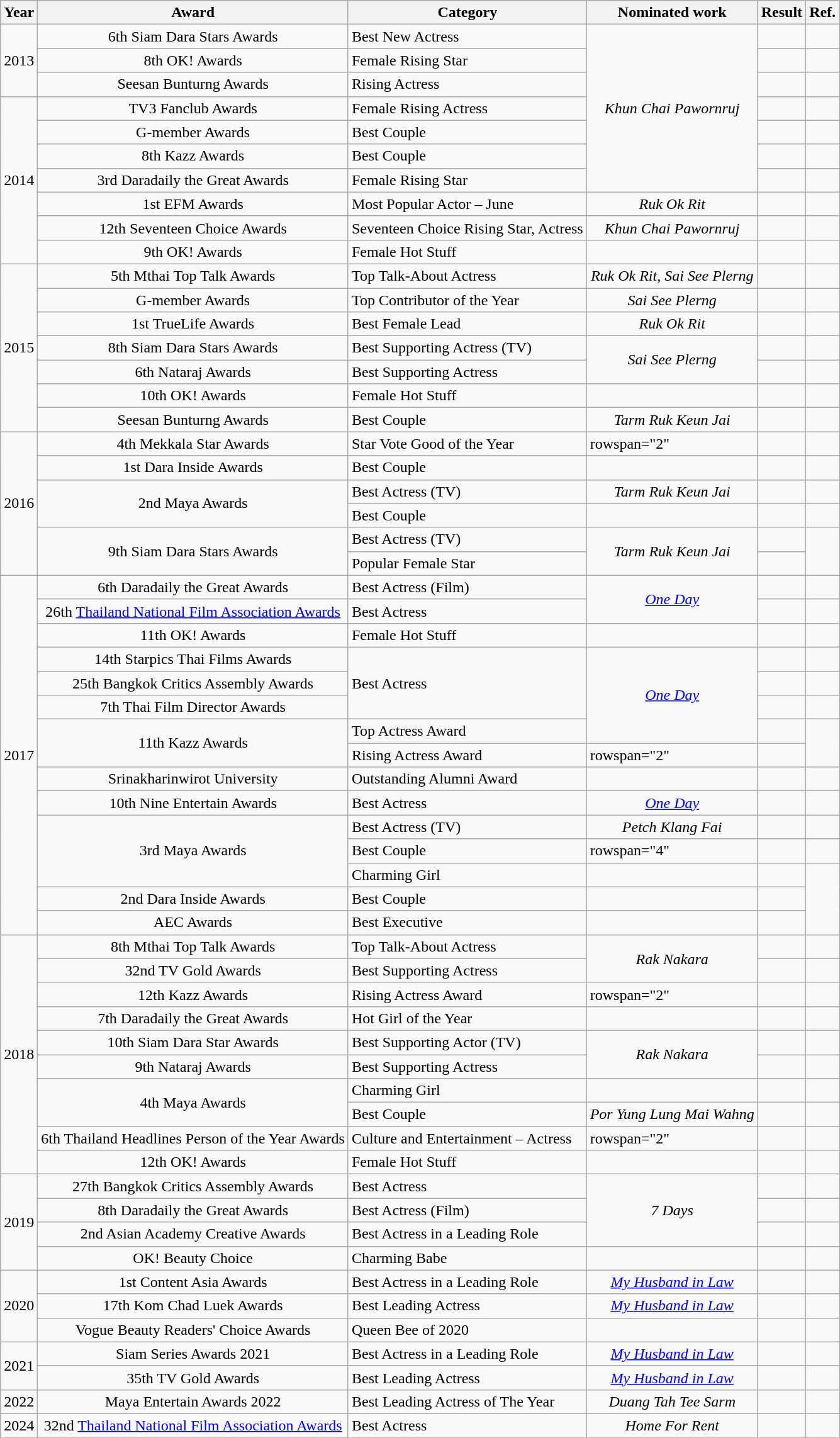<table class="wikitable">
<tr style="text-align:center;">
<th>Year</th>
<th>Award</th>
<th>Category</th>
<th>Nominated work</th>
<th>Result</th>
<th>Ref.</th>
</tr>
<tr>
<td rowspan="3">2013</td>
<td style="text-align:center;">6th Siam Dara Stars Awards</td>
<td>Best New Actress</td>
<td rowspan="7" style="text-align:center;"><em>Khun Chai Pawornruj</em></td>
<td></td>
<td></td>
</tr>
<tr>
<td style="text-align:center;">8th OK! Awards</td>
<td>Female Rising Star</td>
<td></td>
<td></td>
</tr>
<tr>
<td style="text-align:center;">Seesan Bunturng Awards</td>
<td>Rising Actress</td>
<td></td>
<td></td>
</tr>
<tr>
<td rowspan="7">2014</td>
<td style="text-align:center;">TV3 Fanclub Awards</td>
<td>Female Rising Actress</td>
<td></td>
<td></td>
</tr>
<tr>
<td style="text-align:center;">G-member Awards</td>
<td>Best Couple </td>
<td></td>
<td></td>
</tr>
<tr>
<td style="text-align:center;">8th Kazz Awards</td>
<td>Best Couple </td>
<td></td>
<td></td>
</tr>
<tr>
<td style="text-align:center;">3rd Daradaily the Great Awards</td>
<td>Female Rising Star</td>
<td></td>
<td></td>
</tr>
<tr>
<td style="text-align:center;">1st EFM Awards</td>
<td>Most Popular Actor – June</td>
<td style="text-align:center"><em>Ruk Ok Rit</em></td>
<td></td>
<td></td>
</tr>
<tr>
<td style="text-align:center;">12th Seventeen Choice Awards</td>
<td>Seventeen Choice Rising Star, Actress</td>
<td style="text-align:center;"><em>Khun Chai Pawornruj</em></td>
<td></td>
<td></td>
</tr>
<tr>
<td style="text-align:center;">9th OK! Awards</td>
<td>Female Hot Stuff</td>
<td></td>
<td></td>
<td></td>
</tr>
<tr>
<td rowspan="7">2015</td>
<td style="text-align:center;">5th Mthai Top Talk Awards</td>
<td>Top Talk-About Actress</td>
<td style="text-align:center"><em>Ruk Ok Rit</em>, <em>Sai See Plerng</em></td>
<td></td>
<td></td>
</tr>
<tr>
<td style="text-align:center;">G-member Awards</td>
<td>Top Contributor of the Year</td>
<td style="text-align:center"><em>Sai See Plerng</em></td>
<td></td>
<td></td>
</tr>
<tr>
<td style="text-align:center;">1st TrueLife Awards</td>
<td>Best Female Lead</td>
<td style="text-align:center"><em>Ruk Ok Rit</em></td>
<td></td>
<td></td>
</tr>
<tr>
<td style="text-align:center;">8th Siam Dara Stars Awards</td>
<td>Best Supporting Actress (TV)</td>
<td rowspan="2" style="text-align:center"><em>Sai See Plerng</em></td>
<td></td>
<td></td>
</tr>
<tr>
<td style="text-align:center;">6th Nataraj Awards</td>
<td>Best Supporting Actress</td>
<td></td>
<td></td>
</tr>
<tr>
<td style="text-align:center;">10th OK! Awards</td>
<td>Female Hot Stuff</td>
<td></td>
<td></td>
<td></td>
</tr>
<tr>
<td style="text-align:center;">Seesan Bunturng Awards</td>
<td>Best Couple </td>
<td style="text-align:center"><em>Tarm Ruk Keun Jai</em></td>
<td></td>
<td></td>
</tr>
<tr>
<td rowspan="6">2016</td>
<td style="text-align:center;">4th Mekkala Star Awards</td>
<td>Star Vote Good of the Year</td>
<td>rowspan="2" </td>
<td></td>
<td></td>
</tr>
<tr>
<td style="text-align:center;">1st Dara Inside Awards</td>
<td>Best Couple </td>
<td></td>
<td></td>
</tr>
<tr>
<td rowspan="2" style="text-align:center;">2nd Maya Awards</td>
<td>Best Actress (TV)</td>
<td style="text-align:center"><em>Tarm Ruk Keun Jai</em></td>
<td></td>
<td></td>
</tr>
<tr>
<td>Best Couple </td>
<td></td>
<td></td>
<td></td>
</tr>
<tr>
<td rowspan="2" style="text-align:center;">9th Siam Dara Stars Awards</td>
<td>Best Actress (TV)</td>
<td rowspan="2" style="text-align:center"><em>Tarm Ruk Keun Jai</em></td>
<td></td>
<td rowspan="2"></td>
</tr>
<tr>
<td>Popular Female Star</td>
<td></td>
</tr>
<tr>
<td rowspan="15">2017</td>
<td style="text-align:center;">6th Daradaily the Great Awards</td>
<td>Best Actress (Film)</td>
<td rowspan="2" style="text-align:center"><a href='#'><em>One Day</em></a></td>
<td></td>
<td></td>
</tr>
<tr>
<td style="text-align:center;">26th <a href='#'>Thailand National Film Association Awards</a></td>
<td>Best Actress</td>
<td></td>
<td></td>
</tr>
<tr>
<td style="text-align:center;">11th OK! Awards</td>
<td>Female Hot Stuff</td>
<td></td>
<td></td>
<td></td>
</tr>
<tr>
<td style="text-align:center;">14th Starpics Thai Films Awards</td>
<td rowspan="3">Best Actress</td>
<td rowspan="4" style="text-align:center"><a href='#'><em>One Day</em></a></td>
<td></td>
<td></td>
</tr>
<tr>
<td style="text-align:center;">25th Bangkok Critics Assembly Awards</td>
<td></td>
<td></td>
</tr>
<tr>
<td style="text-align:center;">7th Thai Film Director Awards</td>
<td></td>
<td></td>
</tr>
<tr>
<td rowspan="2" style="text-align:center;">11th Kazz Awards</td>
<td>Top Actress Award</td>
<td></td>
<td rowspan="2"></td>
</tr>
<tr>
<td>Rising Actress Award</td>
<td>rowspan="2" </td>
<td></td>
</tr>
<tr>
<td style="text-align:center;">Srinakharinwirot University</td>
<td>Outstanding Alumni Award</td>
<td></td>
<td></td>
</tr>
<tr>
<td style="text-align:center;">10th Nine Entertain Awards</td>
<td>Best Actress</td>
<td style="text-align:center"><a href='#'><em>One Day</em></a></td>
<td></td>
<td></td>
</tr>
<tr>
<td rowspan="3" style="text-align:center;">3rd Maya Awards</td>
<td>Best Actress (TV)</td>
<td style="text-align:center"><em>Petch Klang Fai</em></td>
<td></td>
<td></td>
</tr>
<tr>
<td>Best Couple </td>
<td>rowspan="4" </td>
<td></td>
<td></td>
</tr>
<tr>
<td>Charming Girl</td>
<td></td>
<td></td>
</tr>
<tr>
<td style="text-align:center;">2nd Dara Inside Awards</td>
<td>Best Couple </td>
<td></td>
<td></td>
</tr>
<tr>
<td style="text-align:center;">AEC Awards</td>
<td>Best Executive</td>
<td></td>
<td></td>
</tr>
<tr>
<td rowspan="10">2018</td>
<td style="text-align:center;">8th Mthai Top Talk Awards</td>
<td>Top Talk-About Actress</td>
<td rowspan="2" style="text-align:center"><em>Rak Nakara</em></td>
<td></td>
<td></td>
</tr>
<tr>
<td style="text-align:center;">32nd TV Gold Awards</td>
<td>Best Supporting Actress</td>
<td></td>
<td></td>
</tr>
<tr>
<td style="text-align:center;">12th Kazz Awards</td>
<td>Rising Actress Award</td>
<td>rowspan="2" </td>
<td></td>
<td></td>
</tr>
<tr>
<td style="text-align:center;">7th Daradaily the Great Awards</td>
<td>Hot Girl of the Year</td>
<td></td>
<td></td>
</tr>
<tr>
<td style="text-align:center;">10th Siam Dara Star Awards</td>
<td>Best Supporting Actor (TV)</td>
<td rowspan="2" style="text-align:center"><em>Rak Nakara</em></td>
<td></td>
<td></td>
</tr>
<tr>
<td style="text-align:center;">9th Nataraj Awards</td>
<td>Best Supporting Actress</td>
<td></td>
<td></td>
</tr>
<tr>
<td rowspan="2" style="text-align:center;">4th Maya Awards</td>
<td>Charming Girl</td>
<td></td>
<td></td>
<td></td>
</tr>
<tr>
<td>Best Couple </td>
<td style="text-align:center"><em>Por Yung Lung Mai Wahng</em></td>
<td></td>
<td></td>
</tr>
<tr>
<td style="text-align:center;">6th Thailand Headlines Person of the Year Awards</td>
<td>Culture and Entertainment – Actress</td>
<td>rowspan="2" </td>
<td></td>
<td></td>
</tr>
<tr>
<td style="text-align:center;">12th OK! Awards</td>
<td>Female Hot Stuff</td>
<td></td>
<td></td>
</tr>
<tr>
<td rowspan="4">2019</td>
<td style="text-align:center;">27th Bangkok Critics Assembly Awards</td>
<td>Best Actress</td>
<td rowspan="3" style="text-align:center"><em>7 Days</em></td>
<td></td>
<td></td>
</tr>
<tr>
<td style="text-align:center;">8th Daradaily the Great Awards</td>
<td>Best Actress (Film)</td>
<td></td>
<td></td>
</tr>
<tr>
<td style="text-align:center;">2nd Asian Academy Creative Awards</td>
<td>Best Actress in a Leading Role</td>
<td></td>
<td></td>
</tr>
<tr>
<td style="text-align:center;">OK! Beauty Choice</td>
<td>Charming Babe</td>
<td></td>
<td></td>
<td></td>
</tr>
<tr>
<td rowspan="3">2020</td>
<td style="text-align:center;">1st Content Asia Awards</td>
<td>Best Actress in a Leading Role</td>
<td style="text-align:center"><em><a href='#'>My Husband in Law</a></em></td>
<td></td>
<td></td>
</tr>
<tr>
<td style="text-align:center;">17th Kom Chad Luek Awards</td>
<td>Best Leading Actress</td>
<td style="text-align:center"><em><a href='#'>My Husband in Law</a></em></td>
<td></td>
<td></td>
</tr>
<tr>
<td style="text-align:center;">Vogue Beauty Readers' Choice Awards</td>
<td>Queen Bee of 2020</td>
<td></td>
<td></td>
<td></td>
</tr>
<tr>
<td rowspan="2">2021</td>
<td style="text-align:center;">Siam Series Awards 2021</td>
<td>Best Actress in a Leading Role</td>
<td style="text-align:center"><em><a href='#'>My Husband in Law</a></em></td>
<td></td>
<td></td>
</tr>
<tr>
<td style="text-align:center;">35th TV Gold Awards</td>
<td>Best Leading Actress</td>
<td style="text-align:center"><em><a href='#'>My Husband in Law</a></em></td>
<td></td>
<td></td>
</tr>
<tr>
<td rowspan="1">2022</td>
<td style="text-align:center;">Maya Entertain Awards 2022</td>
<td>Best Leading Actress of The Year</td>
<td style="text-align:center"><em>Duang Tah Tee Sarm</em></td>
<td></td>
<td></td>
</tr>
<tr>
<td rowspan="1">2024</td>
<td style="text-align:center;">32nd <a href='#'>Thailand National Film Association Awards</a></td>
<td>Best Actress</td>
<td style="text-align:center"><em>Home For Rent</em></td>
<td></td>
<td></td>
</tr>
<tr>
</tr>
</table>
